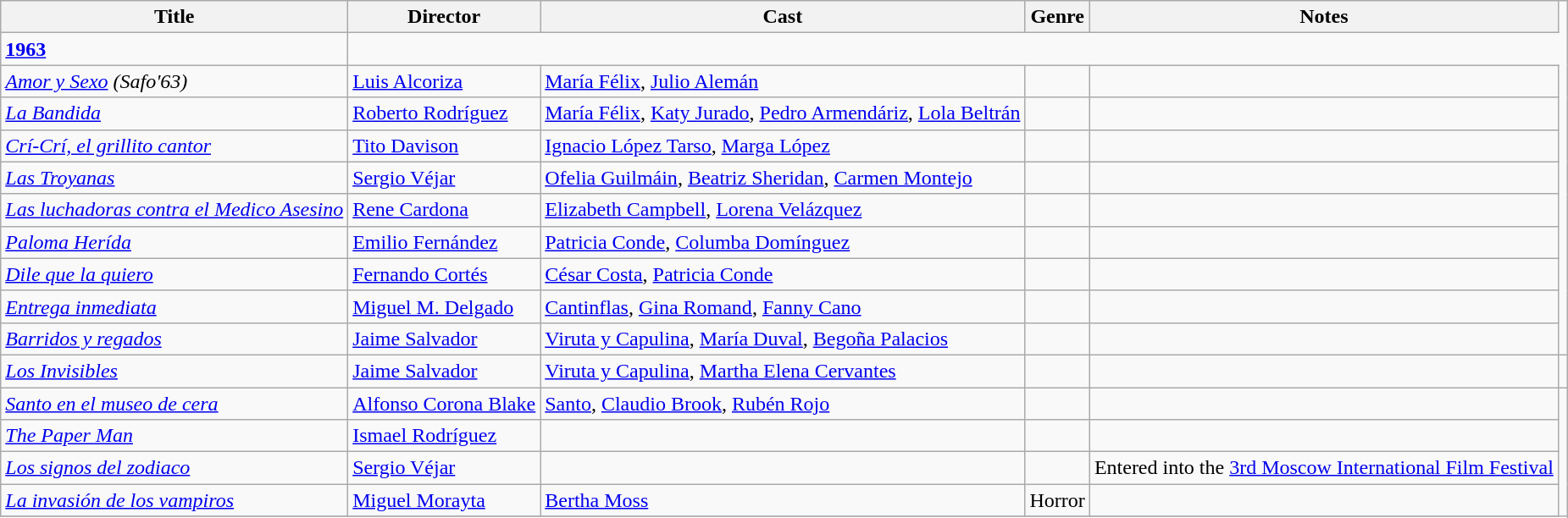<table class="wikitable">
<tr>
<th>Title</th>
<th>Director</th>
<th>Cast</th>
<th>Genre</th>
<th>Notes</th>
</tr>
<tr>
<td><strong><a href='#'>1963</a></strong></td>
</tr>
<tr>
<td><em><a href='#'>Amor y Sexo</a> (Safo'63)</em></td>
<td><a href='#'>Luis Alcoriza</a></td>
<td><a href='#'>María Félix</a>, <a href='#'>Julio Alemán</a></td>
<td></td>
<td></td>
</tr>
<tr>
<td><em><a href='#'>La Bandida</a></em></td>
<td><a href='#'>Roberto Rodríguez</a></td>
<td><a href='#'>María Félix</a>, <a href='#'>Katy Jurado</a>, <a href='#'>Pedro Armendáriz</a>, <a href='#'>Lola Beltrán</a></td>
<td></td>
<td></td>
</tr>
<tr>
<td><em><a href='#'>Crí-Crí, el grillito cantor</a></em></td>
<td><a href='#'>Tito Davison</a></td>
<td><a href='#'>Ignacio López Tarso</a>, <a href='#'>Marga López</a></td>
<td></td>
<td></td>
</tr>
<tr>
<td><em><a href='#'>Las Troyanas</a></em></td>
<td><a href='#'>Sergio Véjar</a></td>
<td><a href='#'>Ofelia Guilmáin</a>, <a href='#'>Beatriz Sheridan</a>, <a href='#'>Carmen Montejo</a></td>
<td></td>
<td></td>
</tr>
<tr>
<td><em><a href='#'>Las luchadoras contra el Medico Asesino</a></em></td>
<td><a href='#'>Rene Cardona</a></td>
<td><a href='#'>Elizabeth Campbell</a>, <a href='#'>Lorena Velázquez</a></td>
<td></td>
<td></td>
</tr>
<tr>
<td><em><a href='#'>Paloma Herída</a></em></td>
<td><a href='#'>Emilio Fernández</a></td>
<td><a href='#'>Patricia Conde</a>, <a href='#'>Columba Domínguez</a></td>
<td></td>
<td></td>
</tr>
<tr>
<td><em><a href='#'>Dile que la quiero</a></em></td>
<td><a href='#'>Fernando Cortés</a></td>
<td><a href='#'>César Costa</a>, <a href='#'>Patricia Conde</a></td>
<td></td>
<td></td>
</tr>
<tr>
<td><em><a href='#'>Entrega inmediata</a></em></td>
<td><a href='#'>Miguel M. Delgado</a></td>
<td><a href='#'>Cantinflas</a>, <a href='#'>Gina Romand</a>, <a href='#'>Fanny Cano</a></td>
<td></td>
<td></td>
</tr>
<tr>
<td><em><a href='#'>Barridos y regados</a></em></td>
<td><a href='#'>Jaime Salvador</a></td>
<td><a href='#'>Viruta y Capulina</a>, <a href='#'>María Duval</a>, <a href='#'>Begoña Palacios</a></td>
<td></td>
<td></td>
</tr>
<tr>
<td><em><a href='#'>Los Invisibles</a></em></td>
<td><a href='#'>Jaime Salvador</a></td>
<td><a href='#'>Viruta y Capulina</a>, <a href='#'>Martha Elena Cervantes</a></td>
<td></td>
<td></td>
<td></td>
</tr>
<tr>
<td><em><a href='#'>Santo en el museo de cera</a></em></td>
<td><a href='#'>Alfonso Corona Blake</a></td>
<td><a href='#'>Santo</a>, <a href='#'>Claudio Brook</a>, <a href='#'>Rubén Rojo</a></td>
<td></td>
<td></td>
</tr>
<tr>
<td><em><a href='#'>The Paper Man</a></em></td>
<td><a href='#'>Ismael Rodríguez</a></td>
<td></td>
<td></td>
<td></td>
</tr>
<tr>
<td><em><a href='#'>Los signos del zodiaco</a></em></td>
<td><a href='#'>Sergio Véjar</a></td>
<td></td>
<td></td>
<td>Entered into the <a href='#'>3rd Moscow International Film Festival</a></td>
</tr>
<tr>
<td><em><a href='#'>La invasión de los vampiros</a></em></td>
<td><a href='#'>Miguel Morayta</a></td>
<td><a href='#'>Bertha Moss</a></td>
<td>Horror</td>
<td></td>
</tr>
<tr>
</tr>
</table>
